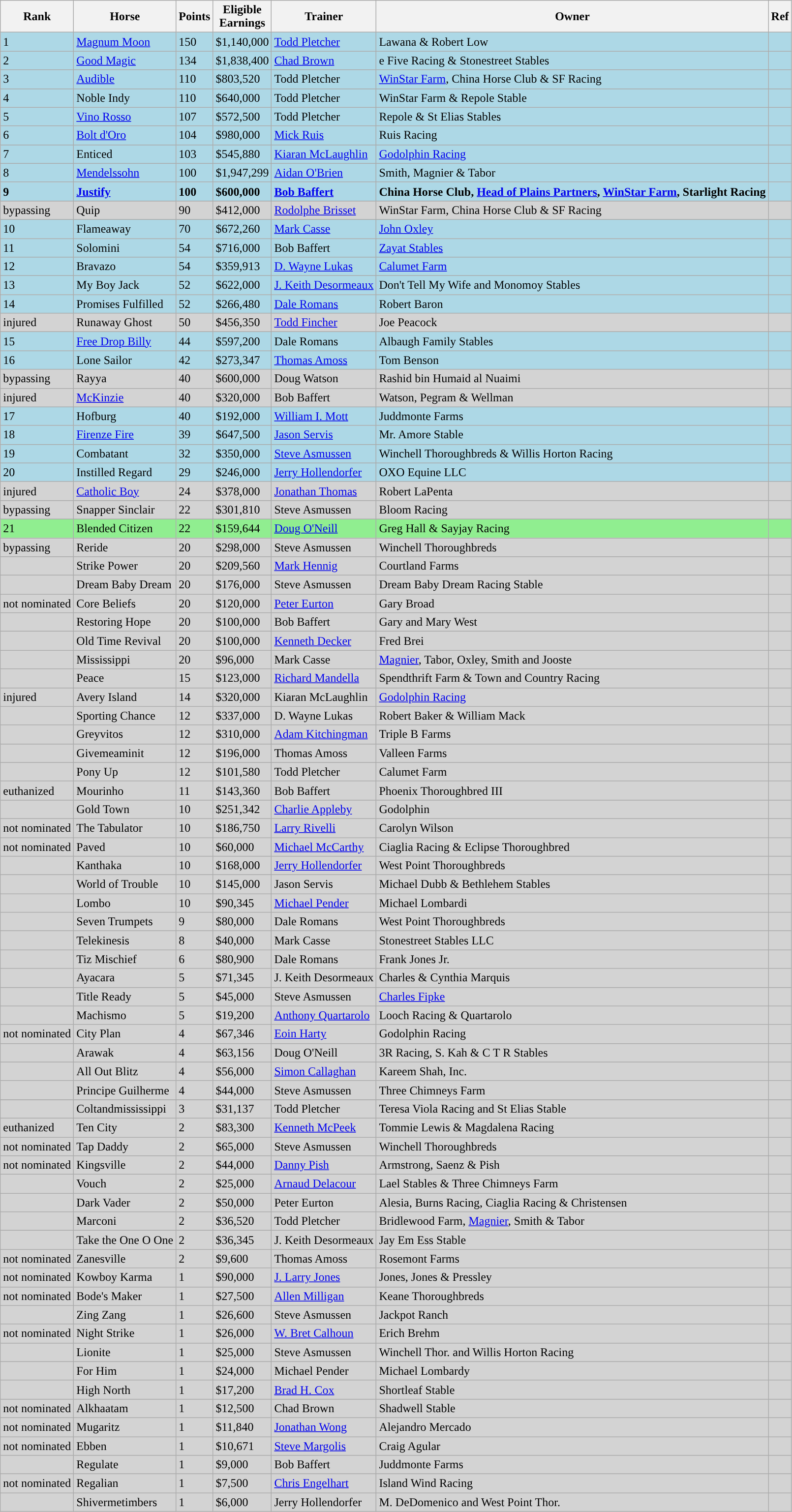<table class="sortable wikitable">
<tr>
<th>Rank</th>
<th>Horse</th>
<th>Points</th>
<th>Eligible<br>Earnings</th>
<th>Trainer</th>
<th>Owner</th>
<th>Ref</th>
</tr>
<tr bgcolor="lightblue">
<td>1</td>
<td><a href='#'>Magnum Moon</a></td>
<td>150</td>
<td>$1,140,000</td>
<td><a href='#'>Todd Pletcher</a></td>
<td>Lawana & Robert Low</td>
<td></td>
</tr>
<tr bgcolor="lightblue">
<td>2</td>
<td><a href='#'>Good Magic</a></td>
<td>134</td>
<td>$1,838,400</td>
<td><a href='#'>Chad Brown</a></td>
<td>e Five Racing & Stonestreet Stables</td>
<td></td>
</tr>
<tr bgcolor="lightblue">
<td>3</td>
<td><a href='#'>Audible</a></td>
<td>110</td>
<td>$803,520</td>
<td>Todd Pletcher</td>
<td><a href='#'>WinStar Farm</a>, China Horse Club & SF Racing</td>
<td></td>
</tr>
<tr bgcolor="lightblue">
<td>4</td>
<td>Noble Indy</td>
<td>110</td>
<td>$640,000</td>
<td>Todd Pletcher</td>
<td>WinStar Farm & Repole Stable</td>
<td></td>
</tr>
<tr bgcolor="lightblue">
<td>5</td>
<td><a href='#'>Vino Rosso</a></td>
<td>107</td>
<td>$572,500</td>
<td>Todd Pletcher</td>
<td>Repole & St Elias Stables</td>
<td></td>
</tr>
<tr bgcolor="lightblue">
<td>6</td>
<td><a href='#'>Bolt d'Oro</a></td>
<td>104</td>
<td>$980,000</td>
<td><a href='#'>Mick Ruis</a></td>
<td>Ruis Racing</td>
<td></td>
</tr>
<tr bgcolor="lightblue">
<td>7</td>
<td>Enticed</td>
<td>103</td>
<td>$545,880</td>
<td><a href='#'>Kiaran McLaughlin</a></td>
<td><a href='#'>Godolphin Racing</a></td>
<td></td>
</tr>
<tr bgcolor="lightblue">
<td>8</td>
<td><a href='#'>Mendelssohn</a></td>
<td>100</td>
<td>$1,947,299</td>
<td><a href='#'>Aidan O'Brien</a></td>
<td>Smith, Magnier & Tabor</td>
<td></td>
</tr>
<tr bgcolor="lightblue">
<td><strong>9</strong></td>
<td><strong><a href='#'>Justify</a></strong></td>
<td><strong>100</strong></td>
<td><strong>$600,000</strong></td>
<td><strong><a href='#'>Bob Baffert</a></strong></td>
<td><strong>China Horse Club, <a href='#'>Head of Plains Partners</a>, <a href='#'>WinStar Farm</a>, Starlight Racing</strong></td>
<td></td>
</tr>
<tr bgcolor="lightgray">
<td>bypassing</td>
<td>Quip</td>
<td>90</td>
<td>$412,000</td>
<td><a href='#'>Rodolphe Brisset</a></td>
<td>WinStar Farm, China Horse Club & SF Racing</td>
<td></td>
</tr>
<tr bgcolor="lightblue">
<td>10</td>
<td>Flameaway</td>
<td>70</td>
<td>$672,260</td>
<td><a href='#'>Mark Casse</a></td>
<td><a href='#'>John Oxley</a></td>
<td></td>
</tr>
<tr bgcolor="lightblue">
<td>11</td>
<td>Solomini</td>
<td>54</td>
<td>$716,000</td>
<td>Bob Baffert</td>
<td><a href='#'>Zayat Stables</a></td>
<td></td>
</tr>
<tr bgcolor="lightblue">
<td>12</td>
<td>Bravazo</td>
<td>54</td>
<td>$359,913</td>
<td><a href='#'>D. Wayne Lukas</a></td>
<td><a href='#'>Calumet Farm</a></td>
<td></td>
</tr>
<tr bgcolor="lightblue">
<td>13</td>
<td>My Boy Jack</td>
<td>52</td>
<td>$622,000</td>
<td><a href='#'>J. Keith Desormeaux</a></td>
<td>Don't Tell My Wife and Monomoy Stables</td>
<td></td>
</tr>
<tr bgcolor="lightblue">
<td>14</td>
<td>Promises Fulfilled</td>
<td>52</td>
<td>$266,480</td>
<td><a href='#'>Dale Romans</a></td>
<td>Robert Baron</td>
<td></td>
</tr>
<tr bgcolor="lightgray">
<td>injured</td>
<td>Runaway Ghost</td>
<td>50</td>
<td>$456,350</td>
<td><a href='#'>Todd Fincher</a></td>
<td>Joe Peacock</td>
<td></td>
</tr>
<tr bgcolor="lightblue">
<td>15</td>
<td><a href='#'>Free Drop Billy</a></td>
<td>44</td>
<td>$597,200</td>
<td>Dale Romans</td>
<td>Albaugh Family Stables</td>
<td></td>
</tr>
<tr bgcolor="lightblue">
<td>16</td>
<td>Lone Sailor</td>
<td>42</td>
<td>$273,347</td>
<td><a href='#'>Thomas Amoss</a></td>
<td>Tom Benson</td>
<td></td>
</tr>
<tr bgcolor="lightgray">
<td>bypassing</td>
<td>Rayya</td>
<td>40</td>
<td>$600,000</td>
<td>Doug Watson</td>
<td>Rashid bin Humaid al Nuaimi</td>
<td></td>
</tr>
<tr bgcolor="lightgray">
<td>injured</td>
<td><a href='#'>McKinzie</a></td>
<td>40</td>
<td>$320,000</td>
<td>Bob Baffert</td>
<td>Watson, Pegram & Wellman</td>
<td></td>
</tr>
<tr bgcolor="lightblue">
<td>17</td>
<td>Hofburg</td>
<td>40</td>
<td>$192,000</td>
<td><a href='#'>William I. Mott</a></td>
<td>Juddmonte Farms</td>
<td></td>
</tr>
<tr bgcolor="lightblue">
<td>18</td>
<td><a href='#'>Firenze Fire</a></td>
<td>39</td>
<td>$647,500</td>
<td><a href='#'>Jason Servis</a></td>
<td>Mr. Amore Stable</td>
<td></td>
</tr>
<tr bgcolor="lightblue">
<td>19</td>
<td>Combatant</td>
<td>32</td>
<td>$350,000</td>
<td><a href='#'>Steve Asmussen</a></td>
<td>Winchell Thoroughbreds & Willis Horton Racing</td>
<td></td>
</tr>
<tr bgcolor="lightblue">
<td>20</td>
<td>Instilled Regard</td>
<td>29</td>
<td>$246,000</td>
<td><a href='#'>Jerry Hollendorfer</a></td>
<td>OXO Equine LLC</td>
<td></td>
</tr>
<tr bgcolor="lightgray">
<td>injured</td>
<td><a href='#'>Catholic Boy</a></td>
<td>24</td>
<td>$378,000</td>
<td><a href='#'>Jonathan Thomas</a></td>
<td>Robert LaPenta</td>
<td></td>
</tr>
<tr bgcolor="lightgray">
<td>bypassing</td>
<td>Snapper Sinclair</td>
<td>22</td>
<td>$301,810</td>
<td>Steve Asmussen</td>
<td>Bloom Racing</td>
<td></td>
</tr>
<tr bgcolor="lightgreen">
<td>21</td>
<td>Blended Citizen</td>
<td>22</td>
<td>$159,644</td>
<td><a href='#'>Doug O'Neill</a></td>
<td>Greg Hall & Sayjay Racing</td>
<td></td>
</tr>
<tr bgcolor="lightgray">
<td>bypassing</td>
<td>Reride</td>
<td>20</td>
<td>$298,000</td>
<td>Steve Asmussen</td>
<td>Winchell Thoroughbreds</td>
<td></td>
</tr>
<tr bgcolor="lightgray">
<td></td>
<td>Strike Power</td>
<td>20</td>
<td>$209,560</td>
<td><a href='#'>Mark Hennig</a></td>
<td>Courtland Farms</td>
<td></td>
</tr>
<tr bgcolor="lightgray">
<td></td>
<td>Dream Baby Dream</td>
<td>20</td>
<td>$176,000</td>
<td>Steve Asmussen</td>
<td>Dream Baby Dream Racing Stable</td>
<td></td>
</tr>
<tr bgcolor="lightgray">
<td>not nominated</td>
<td>Core Beliefs</td>
<td>20</td>
<td>$120,000</td>
<td><a href='#'>Peter Eurton</a></td>
<td>Gary Broad</td>
<td></td>
</tr>
<tr bgcolor="lightgray">
<td></td>
<td>Restoring Hope</td>
<td>20</td>
<td>$100,000</td>
<td>Bob Baffert</td>
<td>Gary and Mary West</td>
<td></td>
</tr>
<tr bgcolor="lightgray">
<td></td>
<td>Old Time Revival</td>
<td>20</td>
<td>$100,000</td>
<td><a href='#'>Kenneth Decker</a></td>
<td>Fred Brei</td>
<td></td>
</tr>
<tr bgcolor="lightgray">
<td></td>
<td>Mississippi</td>
<td>20</td>
<td>$96,000</td>
<td>Mark Casse</td>
<td><a href='#'>Magnier</a>, Tabor, Oxley, Smith and Jooste</td>
<td></td>
</tr>
<tr bgcolor="lightgray">
<td></td>
<td>Peace</td>
<td>15</td>
<td>$123,000</td>
<td><a href='#'>Richard Mandella</a></td>
<td>Spendthrift Farm & Town and Country Racing</td>
<td></td>
</tr>
<tr bgcolor="lightgray">
<td>injured</td>
<td>Avery Island</td>
<td>14</td>
<td>$320,000</td>
<td>Kiaran McLaughlin</td>
<td><a href='#'>Godolphin Racing</a></td>
<td></td>
</tr>
<tr bgcolor="lightgray">
<td></td>
<td>Sporting Chance</td>
<td>12</td>
<td>$337,000</td>
<td>D. Wayne Lukas</td>
<td>Robert Baker & William Mack</td>
<td></td>
</tr>
<tr bgcolor="lightgray">
<td></td>
<td>Greyvitos</td>
<td>12</td>
<td>$310,000</td>
<td><a href='#'>Adam Kitchingman</a></td>
<td>Triple B Farms</td>
<td></td>
</tr>
<tr bgcolor="lightgray">
<td></td>
<td>Givemeaminit</td>
<td>12</td>
<td>$196,000</td>
<td>Thomas Amoss</td>
<td>Valleen Farms</td>
<td></td>
</tr>
<tr bgcolor="lightgray">
<td></td>
<td>Pony Up</td>
<td>12</td>
<td>$101,580</td>
<td>Todd Pletcher</td>
<td>Calumet Farm</td>
<td></td>
</tr>
<tr bgcolor="lightgray">
<td>euthanized</td>
<td>Mourinho</td>
<td>11</td>
<td>$143,360</td>
<td>Bob Baffert</td>
<td>Phoenix Thoroughbred III</td>
<td></td>
</tr>
<tr bgcolor="lightgray">
<td></td>
<td>Gold Town</td>
<td>10</td>
<td>$251,342</td>
<td><a href='#'>Charlie Appleby</a></td>
<td>Godolphin</td>
<td></td>
</tr>
<tr bgcolor=lightgray>
<td>not nominated</td>
<td>The Tabulator</td>
<td>10</td>
<td>$186,750</td>
<td><a href='#'>Larry Rivelli</a></td>
<td>Carolyn Wilson</td>
<td></td>
</tr>
<tr bgcolor="lightgray">
<td>not nominated</td>
<td>Paved</td>
<td>10</td>
<td>$60,000</td>
<td><a href='#'>Michael McCarthy</a></td>
<td>Ciaglia Racing & Eclipse Thoroughbred</td>
<td></td>
</tr>
<tr bgcolor="lightgray">
<td></td>
<td>Kanthaka</td>
<td>10</td>
<td>$168,000</td>
<td><a href='#'>Jerry Hollendorfer</a></td>
<td>West Point Thoroughbreds</td>
<td></td>
</tr>
<tr bgcolor="lightgray">
<td></td>
<td>World of Trouble</td>
<td>10</td>
<td>$145,000</td>
<td>Jason Servis</td>
<td>Michael Dubb & Bethlehem Stables</td>
<td></td>
</tr>
<tr bgcolor="lightgray">
<td></td>
<td>Lombo</td>
<td>10</td>
<td>$90,345</td>
<td><a href='#'>Michael Pender</a></td>
<td>Michael Lombardi</td>
<td></td>
</tr>
<tr bgcolor="lightgray">
<td></td>
<td>Seven Trumpets</td>
<td>9</td>
<td>$80,000</td>
<td>Dale Romans</td>
<td>West Point Thoroughbreds</td>
<td></td>
</tr>
<tr bgcolor="lightgray">
<td></td>
<td>Telekinesis</td>
<td>8</td>
<td>$40,000</td>
<td>Mark Casse</td>
<td>Stonestreet Stables LLC</td>
<td></td>
</tr>
<tr bgcolor="lightgray">
<td></td>
<td>Tiz Mischief</td>
<td>6</td>
<td>$80,900</td>
<td>Dale Romans</td>
<td>Frank Jones Jr.</td>
<td></td>
</tr>
<tr bgcolor="lightgray">
<td></td>
<td>Ayacara</td>
<td>5</td>
<td>$71,345</td>
<td>J. Keith Desormeaux</td>
<td>Charles & Cynthia Marquis</td>
<td></td>
</tr>
<tr bgcolor="lightgray">
<td></td>
<td>Title Ready</td>
<td>5</td>
<td>$45,000</td>
<td>Steve Asmussen</td>
<td><a href='#'>Charles Fipke</a></td>
<td></td>
</tr>
<tr bgcolor="lightgray">
<td></td>
<td>Machismo</td>
<td>5</td>
<td>$19,200</td>
<td><a href='#'>Anthony Quartarolo</a></td>
<td>Looch Racing & Quartarolo</td>
<td></td>
</tr>
<tr bgcolor="lightgray">
<td>not nominated</td>
<td>City Plan</td>
<td>4</td>
<td>$67,346</td>
<td><a href='#'>Eoin Harty</a></td>
<td>Godolphin Racing</td>
<td></td>
</tr>
<tr bgcolor="lightgray">
<td></td>
<td>Arawak</td>
<td>4</td>
<td>$63,156</td>
<td>Doug O'Neill</td>
<td>3R Racing, S. Kah & C T R Stables</td>
<td></td>
</tr>
<tr bgcolor="lightgray">
<td></td>
<td>All Out Blitz</td>
<td>4</td>
<td>$56,000</td>
<td><a href='#'>Simon Callaghan</a></td>
<td>Kareem Shah, Inc.</td>
<td></td>
</tr>
<tr bgcolor="lightgray">
<td></td>
<td>Principe Guilherme</td>
<td>4</td>
<td>$44,000</td>
<td>Steve Asmussen</td>
<td>Three Chimneys Farm</td>
<td></td>
</tr>
<tr bgcolor="lightgray">
</tr>
<tr bgcolor="lightgray">
<td></td>
<td>Coltandmississippi</td>
<td>3</td>
<td>$31,137</td>
<td>Todd Pletcher</td>
<td>Teresa Viola Racing and St Elias Stable</td>
<td></td>
</tr>
<tr bgcolor="lightgray">
<td>euthanized</td>
<td>Ten City</td>
<td>2</td>
<td>$83,300</td>
<td><a href='#'>Kenneth McPeek</a></td>
<td>Tommie Lewis & Magdalena Racing</td>
<td></td>
</tr>
<tr bgcolor="lightgray">
<td>not nominated</td>
<td>Tap Daddy</td>
<td>2</td>
<td>$65,000</td>
<td>Steve Asmussen</td>
<td>Winchell Thoroughbreds</td>
<td></td>
</tr>
<tr bgcolor="lightgray">
<td>not nominated</td>
<td>Kingsville</td>
<td>2</td>
<td>$44,000</td>
<td><a href='#'>Danny Pish</a></td>
<td>Armstrong, Saenz & Pish</td>
<td></td>
</tr>
<tr bgcolor="lightgray">
<td></td>
<td>Vouch</td>
<td>2</td>
<td>$25,000</td>
<td><a href='#'>Arnaud Delacour</a></td>
<td>Lael Stables & Three Chimneys Farm</td>
<td></td>
</tr>
<tr bgcolor="lightgray">
<td></td>
<td>Dark Vader</td>
<td>2</td>
<td>$50,000</td>
<td>Peter Eurton</td>
<td>Alesia, Burns Racing, Ciaglia Racing & Christensen</td>
<td></td>
</tr>
<tr bgcolor="lightgray">
<td></td>
<td>Marconi</td>
<td>2</td>
<td>$36,520</td>
<td>Todd Pletcher</td>
<td>Bridlewood Farm, <a href='#'>Magnier</a>, Smith & Tabor</td>
<td></td>
</tr>
<tr bgcolor="lightgray">
<td></td>
<td>Take the One O One</td>
<td>2</td>
<td>$36,345</td>
<td>J. Keith Desormeaux</td>
<td>Jay Em Ess Stable</td>
<td></td>
</tr>
<tr bgcolor="lightgray">
<td>not nominated</td>
<td>Zanesville</td>
<td>2</td>
<td>$9,600</td>
<td>Thomas Amoss</td>
<td>Rosemont Farms</td>
<td></td>
</tr>
<tr bgcolor="lightgray">
<td>not nominated</td>
<td>Kowboy Karma</td>
<td>1</td>
<td>$90,000</td>
<td><a href='#'>J. Larry Jones</a></td>
<td>Jones, Jones & Pressley</td>
<td></td>
</tr>
<tr bgcolor="lightgray">
<td>not nominated</td>
<td>Bode's Maker</td>
<td>1</td>
<td>$27,500</td>
<td><a href='#'>Allen Milligan</a></td>
<td>Keane Thoroughbreds</td>
<td></td>
</tr>
<tr bgcolor="lightgray">
<td></td>
<td>Zing Zang</td>
<td>1</td>
<td>$26,600</td>
<td>Steve Asmussen</td>
<td>Jackpot Ranch</td>
<td></td>
</tr>
<tr bgcolor="lightgray">
<td>not nominated</td>
<td>Night Strike</td>
<td>1</td>
<td>$26,000</td>
<td><a href='#'>W. Bret Calhoun</a></td>
<td>Erich Brehm</td>
<td></td>
</tr>
<tr bgcolor="lightgray">
<td></td>
<td>Lionite</td>
<td>1</td>
<td>$25,000</td>
<td>Steve Asmussen</td>
<td>Winchell Thor. and Willis Horton Racing</td>
<td></td>
</tr>
<tr bgcolor="lightgray">
<td></td>
<td>For Him</td>
<td>1</td>
<td>$24,000</td>
<td>Michael Pender</td>
<td>Michael Lombardy</td>
<td></td>
</tr>
<tr bgcolor="lightgray">
<td></td>
<td>High North</td>
<td>1</td>
<td>$17,200</td>
<td><a href='#'>Brad H. Cox</a></td>
<td>Shortleaf Stable</td>
<td></td>
</tr>
<tr bgcolor="lightgray">
<td>not nominated</td>
<td>Alkhaatam</td>
<td>1</td>
<td>$12,500</td>
<td>Chad Brown</td>
<td>Shadwell Stable</td>
<td></td>
</tr>
<tr bgcolor="lightgray">
<td>not nominated</td>
<td>Mugaritz</td>
<td>1</td>
<td>$11,840</td>
<td><a href='#'>Jonathan Wong</a></td>
<td>Alejandro Mercado</td>
<td></td>
</tr>
<tr bgcolor="lightgray">
<td>not nominated</td>
<td>Ebben</td>
<td>1</td>
<td>$10,671</td>
<td><a href='#'>Steve Margolis</a></td>
<td>Craig Agular</td>
<td></td>
</tr>
<tr bgcolor="lightgray">
<td></td>
<td>Regulate</td>
<td>1</td>
<td>$9,000</td>
<td>Bob Baffert</td>
<td>Juddmonte Farms</td>
<td></td>
</tr>
<tr bgcolor="lightgray">
<td>not nominated</td>
<td>Regalian</td>
<td>1</td>
<td>$7,500</td>
<td><a href='#'>Chris Engelhart</a></td>
<td>Island Wind Racing</td>
<td></td>
</tr>
<tr bgcolor="lightgray">
<td></td>
<td>Shivermetimbers</td>
<td>1</td>
<td>$6,000</td>
<td>Jerry Hollendorfer</td>
<td>M. DeDomenico and West Point Thor.</td>
<td></td>
</tr>
</table>
